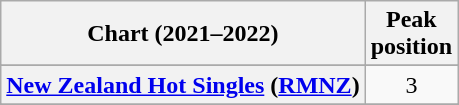<table class="wikitable sortable plainrowheaders" style="text-align:center">
<tr>
<th scope="col">Chart (2021–2022)</th>
<th scope="col">Peak<br>position</th>
</tr>
<tr>
</tr>
<tr>
</tr>
<tr>
</tr>
<tr>
</tr>
<tr>
<th scope="row"><a href='#'>New Zealand Hot Singles</a> (<a href='#'>RMNZ</a>)</th>
<td>3</td>
</tr>
<tr>
</tr>
<tr>
</tr>
<tr>
</tr>
<tr>
</tr>
<tr>
</tr>
<tr>
</tr>
</table>
